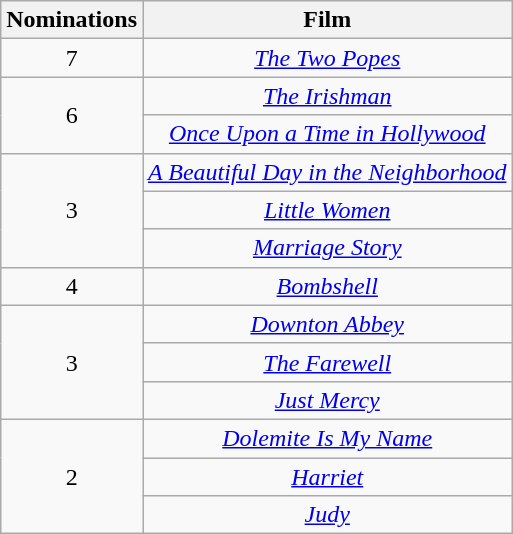<table class="wikitable plainrowheaders" style="text-align:center;">
<tr>
<th scope="col" style="width:55px;">Nominations</th>
<th scope="col" style="text-align:center;">Film</th>
</tr>
<tr>
<td rowspan="1" scope="row" style="text-align:center">7</td>
<td><em><a href='#'>The Two Popes</a></em></td>
</tr>
<tr>
<td rowspan="2" scope="row" style="text-align:center">6</td>
<td><em><a href='#'>The Irishman</a></em></td>
</tr>
<tr>
<td><em><a href='#'>Once Upon a Time in Hollywood</a></em></td>
</tr>
<tr>
<td scope=row rowspan=3 style="text-align:center;">3</td>
<td><em><a href='#'>A Beautiful Day in the Neighborhood</a></em></td>
</tr>
<tr>
<td><em><a href='#'>Little Women</a></em></td>
</tr>
<tr>
<td><em><a href='#'>Marriage Story</a></em></td>
</tr>
<tr>
<td scope=row rowspan=1 style="text-align:center;">4</td>
<td><em><a href='#'>Bombshell</a></em></td>
</tr>
<tr>
<td scope=row rowspan=3 style="text-align:center;">3</td>
<td><em><a href='#'>Downton Abbey</a></em></td>
</tr>
<tr>
<td><em><a href='#'>The Farewell</a></em></td>
</tr>
<tr>
<td><em><a href='#'>Just Mercy</a></em></td>
</tr>
<tr>
<td scope=row rowspan=3 style="text-align:center;">2</td>
<td><em><a href='#'>Dolemite Is My Name</a></em></td>
</tr>
<tr>
<td><em><a href='#'>Harriet</a></em></td>
</tr>
<tr>
<td><em><a href='#'>Judy</a></em></td>
</tr>
</table>
